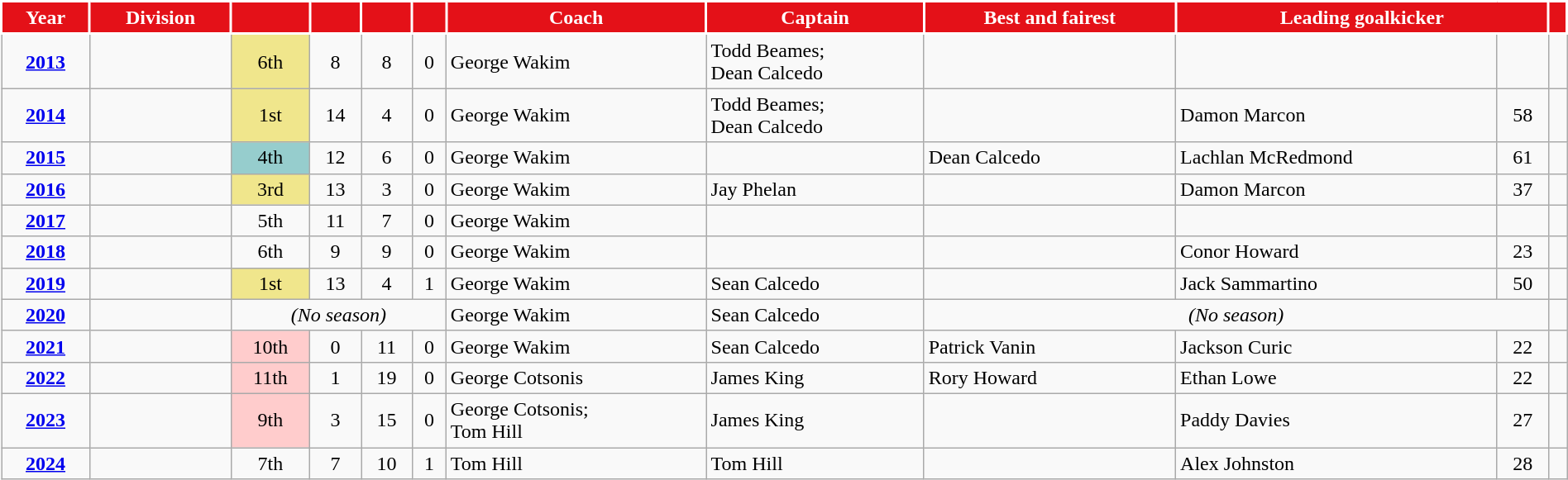<table class="wikitable"; style="width:100%;">
<tr>
<th style="background:#E41118; color:#FFFFFF; border:solid #FFFFFF 2px">Year</th>
<th style="background:#E41118; color:#FFFFFF; border:solid #FFFFFF 2px">Division</th>
<th style="background:#E41118; color:#FFFFFF; border:solid #FFFFFF 2px"></th>
<th style="background:#E41118; color:#FFFFFF; border:solid #FFFFFF 2px"></th>
<th style="background:#E41118; color:#FFFFFF; border:solid #FFFFFF 2px"></th>
<th style="background:#E41118; color:#FFFFFF; border:solid #FFFFFF 2px"></th>
<th style="background:#E41118; color:#FFFFFF; border:solid #FFFFFF 2px">Coach</th>
<th style="background:#E41118; color:#FFFFFF; border:solid #FFFFFF 2px">Captain</th>
<th style="background:#E41118; color:#FFFFFF; border:solid #FFFFFF 2px">Best and fairest</th>
<th colspan=2; style="background:#E41118; color:#FFFFFF; border:solid #FFFFFF 2px">Leading goalkicker</th>
<th style="background:#E41118; color:#FFFFFF; border:solid #FFFFFF 2px"></th>
</tr>
<tr>
<td align=center><strong><a href='#'>2013</a></strong></td>
<td align=center></td>
<td style=background:#F0E68C; align=center>6th</td>
<td align=center>8</td>
<td align=center>8</td>
<td align=center>0</td>
<td>George Wakim</td>
<td>Todd Beames; <br> Dean Calcedo</td>
<td></td>
<td></td>
<td align=center></td>
<td align=center></td>
</tr>
<tr>
<td align=center><strong><a href='#'>2014</a></strong></td>
<td align=center></td>
<td style=background:#F0E68C; align=center>1st</td>
<td align=center>14</td>
<td align=center>4</td>
<td align=center>0</td>
<td>George Wakim</td>
<td>Todd Beames; <br> Dean Calcedo</td>
<td></td>
<td>Damon Marcon</td>
<td align=center>58</td>
<td align=center></td>
</tr>
<tr>
<td align=center><strong><a href='#'>2015</a></strong></td>
<td align=center></td>
<td style=background:#96CDCD; align=center>4th</td>
<td align=center>12</td>
<td align=center>6</td>
<td align=center>0</td>
<td>George Wakim</td>
<td></td>
<td>Dean Calcedo</td>
<td>Lachlan McRedmond</td>
<td align=center>61</td>
<td align=center></td>
</tr>
<tr>
<td align=center><strong><a href='#'>2016</a></strong></td>
<td align=center></td>
<td style=background:#F0E68C; align=center>3rd</td>
<td align=center>13</td>
<td align=center>3</td>
<td align=center>0</td>
<td>George Wakim</td>
<td>Jay Phelan</td>
<td></td>
<td>Damon Marcon</td>
<td align=center>37</td>
<td align=center></td>
</tr>
<tr>
<td align=center><strong><a href='#'>2017</a></strong></td>
<td align=center></td>
<td align=center>5th</td>
<td align=center>11</td>
<td align=center>7</td>
<td align=center>0</td>
<td>George Wakim</td>
<td></td>
<td></td>
<td></td>
<td align=center></td>
<td align=center></td>
</tr>
<tr>
<td align=center><strong><a href='#'>2018</a></strong></td>
<td align=center></td>
<td align=center>6th</td>
<td align=center>9</td>
<td align=center>9</td>
<td align=center>0</td>
<td>George Wakim</td>
<td></td>
<td></td>
<td>Conor Howard</td>
<td align=center>23</td>
<td align=center></td>
</tr>
<tr>
<td align=center><strong><a href='#'>2019</a></strong></td>
<td align=center></td>
<td style=background:#F0E68C; align=center>1st</td>
<td align=center>13</td>
<td align=center>4</td>
<td align=center>1</td>
<td>George Wakim</td>
<td>Sean Calcedo</td>
<td></td>
<td>Jack Sammartino</td>
<td align=center>50</td>
<td align=center></td>
</tr>
<tr>
<td align=center><strong><a href='#'>2020</a></strong></td>
<td align=center></td>
<td colspan="4"; align=center><em>(No season)</em></td>
<td>George Wakim</td>
<td>Sean Calcedo</td>
<td colspan="3"; align=center><em>(No season)</em></td>
<td align=center></td>
</tr>
<tr>
<td align=center><strong><a href='#'>2021</a></strong></td>
<td align=center></td>
<td style=background:#FFCCCC; align=center>10th</td>
<td align=center>0</td>
<td align=center>11</td>
<td align=center>0</td>
<td>George Wakim</td>
<td>Sean Calcedo</td>
<td>Patrick Vanin</td>
<td>Jackson Curic</td>
<td align=center>22</td>
<td align=center></td>
</tr>
<tr>
<td align=center><strong><a href='#'>2022</a></strong></td>
<td align=center></td>
<td style=background:#FFCCCC; align=center>11th</td>
<td align=center>1</td>
<td align=center>19</td>
<td align=center>0</td>
<td>George Cotsonis</td>
<td>James King</td>
<td>Rory Howard</td>
<td>Ethan Lowe</td>
<td align=center>22</td>
<td align=center></td>
</tr>
<tr>
<td align=center><strong><a href='#'>2023</a></strong></td>
<td align=center></td>
<td style=background:#FFCCCC; align=center>9th</td>
<td align=center>3</td>
<td align=center>15</td>
<td align=center>0</td>
<td>George Cotsonis; <br> Tom Hill</td>
<td>James King</td>
<td></td>
<td>Paddy Davies</td>
<td align=center>27</td>
<td align=center></td>
</tr>
<tr>
<td align=center><strong><a href='#'>2024</a></strong></td>
<td align=center></td>
<td align=center>7th</td>
<td align=center>7</td>
<td align=center>10</td>
<td align=center>1</td>
<td>Tom Hill</td>
<td>Tom Hill</td>
<td></td>
<td>Alex Johnston</td>
<td align=center>28</td>
<td align=center></td>
</tr>
</table>
